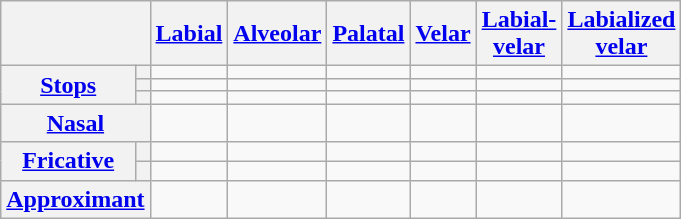<table class="wikitable" style="text-align:center;">
<tr>
<th colspan="2"></th>
<th><a href='#'>Labial</a></th>
<th><a href='#'>Alveolar</a></th>
<th><a href='#'>Palatal</a></th>
<th><a href='#'>Velar</a></th>
<th><a href='#'>Labial-<br>velar</a></th>
<th><a href='#'>Labialized<br>velar</a></th>
</tr>
<tr>
<th rowspan="3"><a href='#'>Stops</a></th>
<th></th>
<td></td>
<td></td>
<td></td>
<td></td>
<td></td>
<td></td>
</tr>
<tr>
<th></th>
<td></td>
<td></td>
<td></td>
<td></td>
<td></td>
<td></td>
</tr>
<tr>
<th></th>
<td></td>
<td></td>
<td></td>
<td></td>
<td></td>
<td></td>
</tr>
<tr>
<th colspan="2"><a href='#'>Nasal</a></th>
<td></td>
<td></td>
<td></td>
<td></td>
<td></td>
<td></td>
</tr>
<tr>
<th rowspan="2"><a href='#'>Fricative</a></th>
<th></th>
<td></td>
<td></td>
<td></td>
<td></td>
<td></td>
<td></td>
</tr>
<tr>
<th></th>
<td></td>
<td></td>
<td></td>
<td></td>
<td></td>
<td></td>
</tr>
<tr>
<th colspan="2"><a href='#'>Approximant</a></th>
<td></td>
<td></td>
<td></td>
<td></td>
<td></td>
<td></td>
</tr>
</table>
